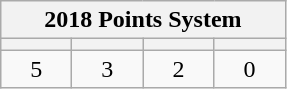<table class="wikitable" style="text-align: center;">
<tr>
<th colspan=4><strong>2018 Points System</strong></th>
</tr>
<tr>
<th style="width: 40px;"></th>
<th style="width: 40px;"></th>
<th style="width: 40px;"></th>
<th style="width: 40px;"></th>
</tr>
<tr>
<td>5</td>
<td>3</td>
<td>2</td>
<td>0</td>
</tr>
</table>
